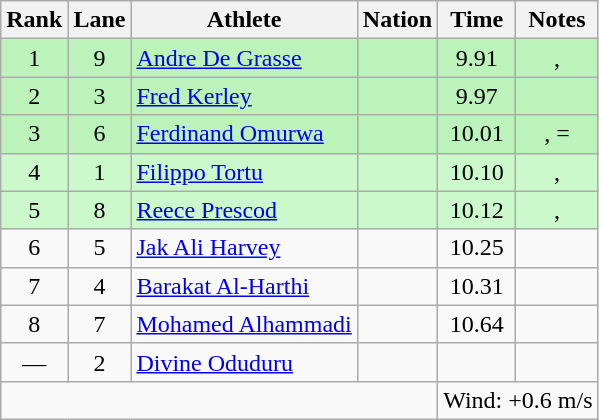<table class="wikitable sortable" style="text-align:center;">
<tr>
<th>Rank</th>
<th>Lane</th>
<th>Athlete</th>
<th>Nation</th>
<th>Time</th>
<th>Notes</th>
</tr>
<tr bgcolor=#bbf3bb>
<td>1</td>
<td>9</td>
<td align="left"><a href='#'>Andre De Grasse</a></td>
<td align="left"></td>
<td>9.91</td>
<td>, </td>
</tr>
<tr bgcolor=#bbf3bb>
<td>2</td>
<td>3</td>
<td align="left"><a href='#'>Fred Kerley</a></td>
<td align="left"></td>
<td>9.97</td>
<td></td>
</tr>
<tr bgcolor=#bbf3bb>
<td>3</td>
<td>6</td>
<td align="left"><a href='#'>Ferdinand Omurwa</a></td>
<td align="left"></td>
<td>10.01</td>
<td>, =</td>
</tr>
<tr bgcolor=#ccf9cc>
<td>4</td>
<td>1</td>
<td align="left"><a href='#'>Filippo Tortu</a></td>
<td align="left"></td>
<td>10.10</td>
<td>, </td>
</tr>
<tr bgcolor=#ccf9cc>
<td>5</td>
<td>8</td>
<td align="left"><a href='#'>Reece Prescod</a></td>
<td align="left"></td>
<td>10.12</td>
<td>, </td>
</tr>
<tr>
<td>6</td>
<td>5</td>
<td align="left"><a href='#'>Jak Ali Harvey</a></td>
<td align="left"></td>
<td>10.25</td>
<td></td>
</tr>
<tr>
<td>7</td>
<td>4</td>
<td align="left"><a href='#'>Barakat Al-Harthi</a></td>
<td align="left"></td>
<td>10.31</td>
<td></td>
</tr>
<tr>
<td>8</td>
<td>7</td>
<td align="left"><a href='#'>Mohamed Alhammadi</a></td>
<td align="left"></td>
<td>10.64</td>
<td></td>
</tr>
<tr>
<td data-sort-value=9>—</td>
<td>2</td>
<td align="left"><a href='#'>Divine Oduduru</a></td>
<td align="left"></td>
<td data-sort-value=99.99></td>
<td></td>
</tr>
<tr class="sortbottom">
<td colspan=4></td>
<td colspan="3" style="text-align:left;">Wind: +0.6 m/s</td>
</tr>
</table>
